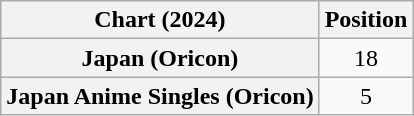<table class="wikitable sortable plainrowheaders" style="text-align:center">
<tr>
<th scope="col">Chart (2024)</th>
<th scope="col">Position</th>
</tr>
<tr>
<th scope="row">Japan (Oricon)</th>
<td>18</td>
</tr>
<tr>
<th scope="row">Japan Anime Singles (Oricon)</th>
<td>5</td>
</tr>
</table>
